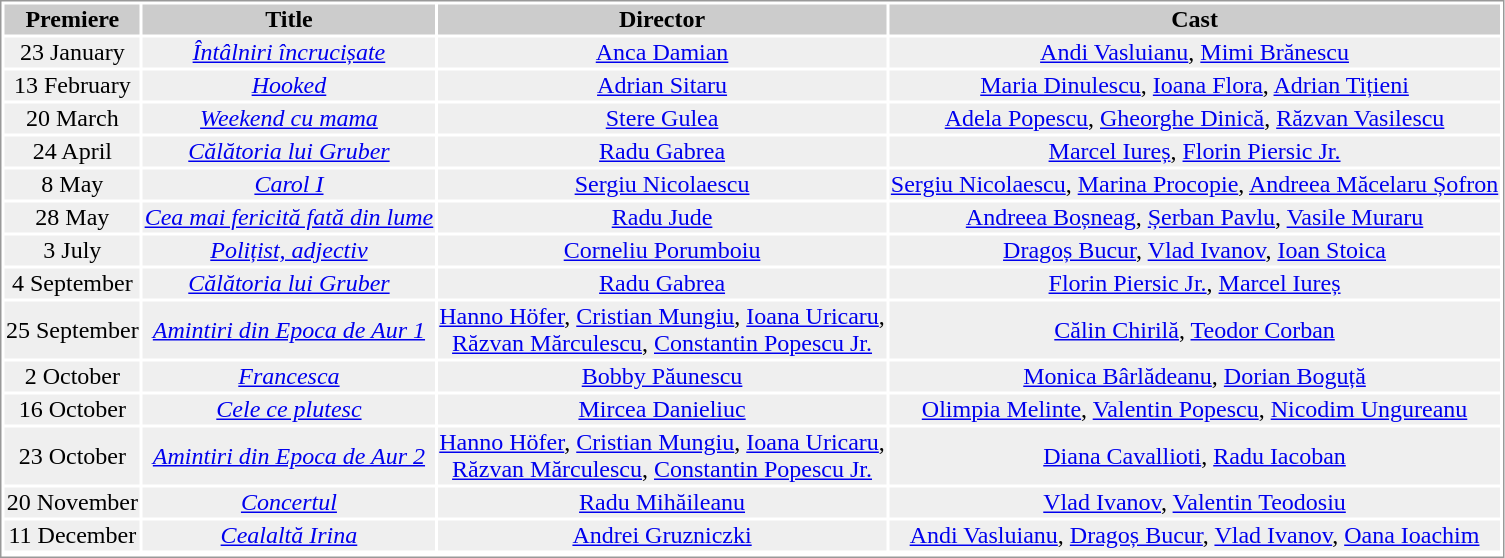<table border="0" align="left" style="border: 1px solid #999; background-color:#FFFFFF">
<tr align="center" bgcolor="#CCCCCC">
<th><strong>Premiere<br></strong></th>
<th><strong>Title  </strong></th>
<th><strong>Director </strong></th>
<th><strong>Cast </strong></th>
</tr>
<tr bgcolor="#EFEFEF">
<td align="center">23 January</td>
<td align="center"><em><a href='#'>Întâlniri încrucișate</a></em></td>
<td align="center"><a href='#'>Anca Damian</a></td>
<td align="center"><a href='#'>Andi Vasluianu</a>, <a href='#'>Mimi Brănescu</a></td>
</tr>
<tr bgcolor="#EFEFEF">
<td align="center">13 February</td>
<td align="center"><em><a href='#'>Hooked</a></em></td>
<td align="center"><a href='#'>Adrian Sitaru</a></td>
<td align="center"><a href='#'>Maria Dinulescu</a>, <a href='#'>Ioana Flora</a>, <a href='#'>Adrian Tițieni</a></td>
</tr>
<tr bgcolor="#EFEFEF">
<td align="center">20 March</td>
<td align="center"><em><a href='#'>Weekend cu mama</a></em></td>
<td align="center"><a href='#'>Stere Gulea</a></td>
<td align="center"><a href='#'>Adela Popescu</a>, <a href='#'>Gheorghe Dinică</a>, <a href='#'>Răzvan Vasilescu</a></td>
</tr>
<tr bgcolor="#EFEFEF">
<td align="center">24 April</td>
<td align="center"><em> <a href='#'>Călătoria lui Gruber</a></em></td>
<td align="center"><a href='#'>Radu Gabrea</a></td>
<td align="center"><a href='#'>Marcel Iureș</a>, <a href='#'>Florin Piersic Jr.</a></td>
</tr>
<tr bgcolor="#EFEFEF">
<td align="center">8 May</td>
<td align="center"><em><a href='#'>Carol I</a></em></td>
<td align="center"><a href='#'>Sergiu Nicolaescu</a></td>
<td align="center"><a href='#'>Sergiu Nicolaescu</a>, <a href='#'>Marina Procopie</a>, <a href='#'>Andreea Măcelaru Șofron</a></td>
</tr>
<tr bgcolor="#EFEFEF">
<td align="center">28 May</td>
<td align="center"><em> <a href='#'>Cea mai fericită fată din lume</a></em></td>
<td align="center"><a href='#'>Radu Jude</a></td>
<td align="center"><a href='#'>Andreea Boșneag</a>,  <a href='#'>Șerban Pavlu</a>, <a href='#'>Vasile Muraru</a></td>
</tr>
<tr bgcolor="#EFEFEF">
<td align="center">3 July</td>
<td align="center"><em><a href='#'>Polițist, adjectiv</a></em></td>
<td align="center"><a href='#'>Corneliu Porumboiu</a></td>
<td align="center"><a href='#'>Dragoș Bucur</a>, <a href='#'>Vlad Ivanov</a>, <a href='#'>Ioan Stoica</a></td>
</tr>
<tr bgcolor="#EFEFEF">
<td align="center">4 September</td>
<td align="center"><em><a href='#'>Călătoria lui Gruber</a></em></td>
<td align="center"><a href='#'>Radu Gabrea</a></td>
<td align="center"><a href='#'>Florin Piersic Jr.</a>, <a href='#'>Marcel Iureș</a></td>
</tr>
<tr bgcolor="#EFEFEF">
<td align="center">25 September</td>
<td align="center"><em><a href='#'>Amintiri din Epoca de Aur 1</a></em></td>
<td align="center"><a href='#'>Hanno Höfer</a>, <a href='#'>Cristian Mungiu</a>, <a href='#'>Ioana Uricaru</a>,<br> <a href='#'>Răzvan Mărculescu</a>, <a href='#'>Constantin Popescu Jr.</a></td>
<td align="center"><a href='#'>Călin Chirilă</a>, <a href='#'>Teodor Corban</a></td>
</tr>
<tr bgcolor="#EFEFEF">
<td align="center">2 October</td>
<td align="center"><em><a href='#'>Francesca</a></em></td>
<td align="center"><a href='#'>Bobby Păunescu</a></td>
<td align="center"><a href='#'>Monica Bârlădeanu</a>, <a href='#'>Dorian Boguță</a></td>
</tr>
<tr bgcolor="#EFEFEF">
<td align="center">16 October</td>
<td align="center"><em><a href='#'>Cele ce plutesc</a></em></td>
<td align="center"><a href='#'>Mircea Danieliuc</a></td>
<td align="center"><a href='#'>Olimpia Melinte</a>, <a href='#'>Valentin Popescu</a>, <a href='#'>Nicodim Ungureanu</a></td>
</tr>
<tr bgcolor="#EFEFEF">
<td align="center">23 October</td>
<td align="center"><em><a href='#'>Amintiri din Epoca de Aur 2</a></em></td>
<td align="center"><a href='#'>Hanno Höfer</a>, <a href='#'>Cristian Mungiu</a>, <a href='#'>Ioana Uricaru</a>,<br> <a href='#'>Răzvan Mărculescu</a>, <a href='#'>Constantin Popescu Jr.</a></td>
<td align="center"><a href='#'>Diana Cavallioti</a>, <a href='#'>Radu Iacoban</a></td>
</tr>
<tr bgcolor="#EFEFEF">
<td align="center">20 November</td>
<td align="center"><em><a href='#'>Concertul</a></em></td>
<td align="center"><a href='#'>Radu Mihăileanu</a></td>
<td align="center"><a href='#'>Vlad Ivanov</a>, <a href='#'>Valentin Teodosiu</a></td>
</tr>
<tr bgcolor="#EFEFEF">
<td align="center">11 December</td>
<td align="center"><em><a href='#'>Cealaltă Irina</a></em></td>
<td align="center"><a href='#'>Andrei Gruzniczki</a></td>
<td align="center"><a href='#'>Andi Vasluianu</a>, <a href='#'>Dragoș Bucur</a>, <a href='#'>Vlad Ivanov</a>, <a href='#'>Oana Ioachim</a></td>
</tr>
<tr bgcolor="#EFEFEF">
</tr>
</table>
